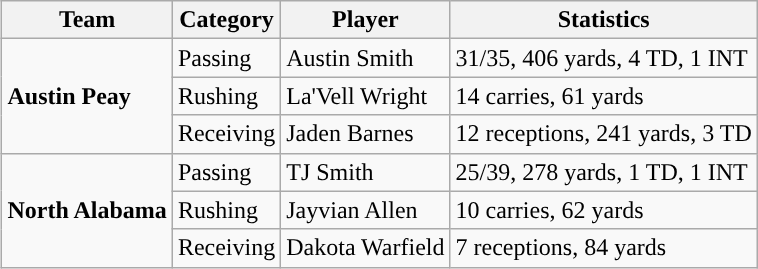<table class="wikitable" style="float: right;">
<tr>
<th>Team</th>
<th>Category</th>
<th>Player</th>
<th>Statistics</th>
</tr>
<tr>
<td rowspan=3><strong>Austin Peay</strong></td>
<td>Passing</td>
<td>Austin Smith</td>
<td>31/35, 406 yards, 4 TD, 1 INT</td>
</tr>
<tr>
<td>Rushing</td>
<td>La'Vell Wright</td>
<td>14 carries, 61 yards</td>
</tr>
<tr>
<td>Receiving</td>
<td>Jaden Barnes</td>
<td>12 receptions, 241 yards, 3 TD</td>
</tr>
<tr>
<td rowspan=3><strong>North Alabama</strong></td>
<td>Passing</td>
<td>TJ Smith</td>
<td>25/39, 278 yards, 1 TD, 1 INT</td>
</tr>
<tr>
<td>Rushing</td>
<td>Jayvian Allen</td>
<td>10 carries, 62 yards</td>
</tr>
<tr>
<td>Receiving</td>
<td>Dakota Warfield</td>
<td>7 receptions, 84 yards</td>
</tr>
</table>
